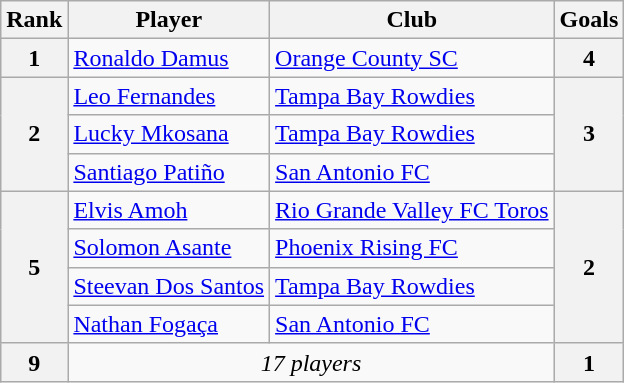<table class="wikitable" style="text-align:left">
<tr>
<th>Rank</th>
<th>Player</th>
<th>Club</th>
<th>Goals</th>
</tr>
<tr>
<th rowspan=1>1</th>
<td> <a href='#'>Ronaldo Damus</a></td>
<td><a href='#'>Orange County SC</a></td>
<th rowspan=1>4</th>
</tr>
<tr>
<th rowspan=3>2</th>
<td> <a href='#'>Leo Fernandes</a></td>
<td><a href='#'>Tampa Bay Rowdies</a></td>
<th rowspan=3>3</th>
</tr>
<tr>
<td> <a href='#'>Lucky Mkosana</a></td>
<td><a href='#'>Tampa Bay Rowdies</a></td>
</tr>
<tr>
<td> <a href='#'>Santiago Patiño</a></td>
<td><a href='#'>San Antonio FC</a></td>
</tr>
<tr>
<th rowspan=4>5</th>
<td> <a href='#'>Elvis Amoh</a></td>
<td><a href='#'>Rio Grande Valley FC Toros</a></td>
<th rowspan=4>2</th>
</tr>
<tr>
<td> <a href='#'>Solomon Asante</a></td>
<td><a href='#'>Phoenix Rising FC</a></td>
</tr>
<tr>
<td> <a href='#'>Steevan Dos Santos</a></td>
<td><a href='#'>Tampa Bay Rowdies</a></td>
</tr>
<tr>
<td> <a href='#'>Nathan Fogaça</a></td>
<td><a href='#'>San Antonio FC</a></td>
</tr>
<tr>
<th rowspan=1>9</th>
<td colspan=2 align=center><em>17 players</em></td>
<th rowspan=1>1</th>
</tr>
</table>
